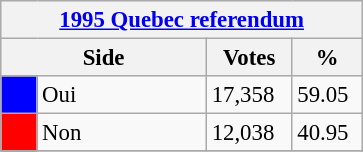<table class="wikitable" style="font-size: 95%; clear:both">
<tr style="background-color:#E9E9E9">
<th colspan=4><a href='#'>1995 Quebec referendum</a></th>
</tr>
<tr style="background-color:#E9E9E9">
<th colspan=2 style="width: 130px">Side</th>
<th style="width: 50px">Votes</th>
<th style="width: 40px">%</th>
</tr>
<tr>
<td bgcolor="blue"></td>
<td>Oui</td>
<td>17,358</td>
<td>59.05</td>
</tr>
<tr>
<td bgcolor="red"></td>
<td>Non</td>
<td>12,038</td>
<td>40.95</td>
</tr>
<tr>
</tr>
</table>
